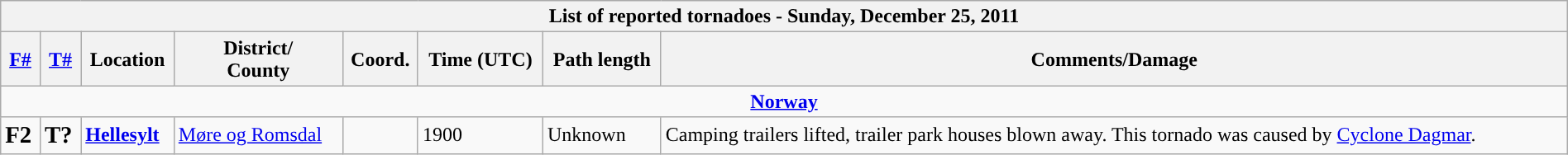<table class="wikitable collapsible" width="100%">
<tr>
<th colspan="8">List of reported tornadoes - Sunday, December 25, 2011</th>
</tr>
<tr>
<th><a href='#'>F#</a></th>
<th><a href='#'>T#</a></th>
<th>Location</th>
<th>District/<br>County</th>
<th>Coord.</th>
<th>Time (UTC)</th>
<th>Path length</th>
<th>Comments/Damage</th>
</tr>
<tr>
<td colspan="8" align=center><strong><a href='#'>Norway</a></strong></td>
</tr>
<tr>
<td><big><strong>F2</strong></big></td>
<td><big><strong>T?</strong></big></td>
<td><strong><a href='#'>Hellesylt</a></strong></td>
<td><a href='#'>Møre og Romsdal</a></td>
<td></td>
<td>1900</td>
<td>Unknown</td>
<td>Camping trailers lifted, trailer park houses blown away. This tornado was caused by <a href='#'>Cyclone Dagmar</a>.</td>
</tr>
</table>
